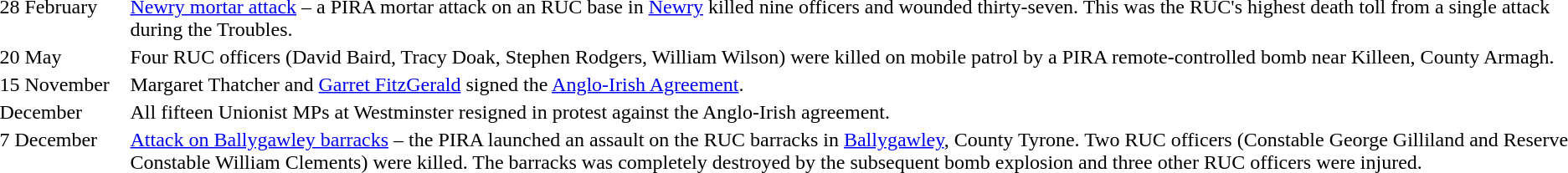<table width=100%>
<tr>
<td style="width:100px; vertical-align:top;">28 February</td>
<td><a href='#'>Newry mortar attack</a> – a PIRA mortar attack on an RUC base in <a href='#'>Newry</a> killed nine officers and wounded thirty-seven. This was the RUC's highest death toll from a single attack during the Troubles.</td>
</tr>
<tr>
<td valign="top">20 May</td>
<td>Four RUC officers (David Baird, Tracy Doak, Stephen Rodgers, William Wilson) were killed on mobile patrol by a PIRA remote-controlled bomb near Killeen, County Armagh.</td>
</tr>
<tr>
<td valign="top">15 November</td>
<td>Margaret Thatcher and <a href='#'>Garret FitzGerald</a> signed the <a href='#'>Anglo-Irish Agreement</a>.</td>
</tr>
<tr>
<td valign="top">December</td>
<td>All fifteen Unionist MPs at Westminster resigned in protest against the Anglo-Irish agreement.</td>
</tr>
<tr>
<td valign="top">7 December</td>
<td><a href='#'>Attack on Ballygawley barracks</a> – the PIRA launched an assault on the RUC barracks in <a href='#'>Ballygawley</a>, County Tyrone. Two RUC officers (Constable George Gilliland and Reserve Constable William Clements) were killed. The barracks was completely destroyed by the subsequent bomb explosion and three other RUC officers were injured.</td>
</tr>
</table>
